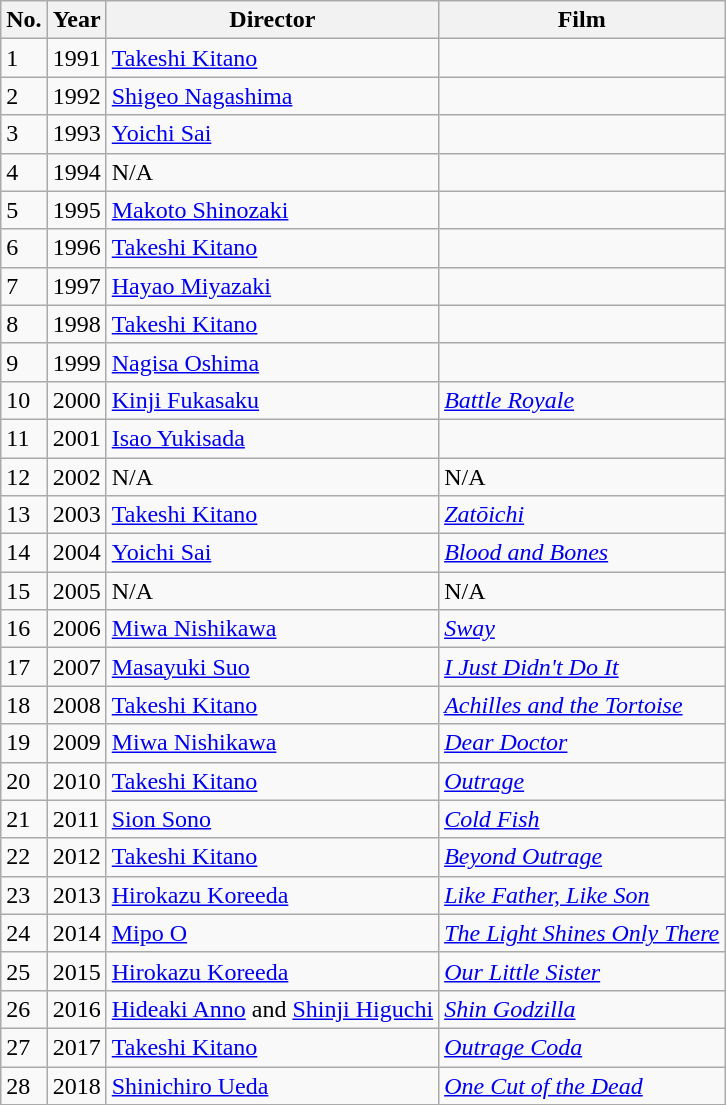<table class="wikitable">
<tr>
<th>No.</th>
<th>Year</th>
<th>Director</th>
<th>Film</th>
</tr>
<tr>
<td>1</td>
<td>1991</td>
<td><a href='#'>Takeshi Kitano</a></td>
<td></td>
</tr>
<tr>
<td>2</td>
<td>1992</td>
<td><a href='#'>Shigeo Nagashima</a></td>
<td></td>
</tr>
<tr>
<td>3</td>
<td>1993</td>
<td><a href='#'>Yoichi Sai</a></td>
<td></td>
</tr>
<tr>
<td>4</td>
<td>1994</td>
<td>N/A</td>
<td></td>
</tr>
<tr>
<td>5</td>
<td>1995</td>
<td><a href='#'>Makoto Shinozaki</a></td>
<td></td>
</tr>
<tr>
<td>6</td>
<td>1996</td>
<td><a href='#'>Takeshi Kitano</a></td>
<td></td>
</tr>
<tr>
<td>7</td>
<td>1997</td>
<td><a href='#'>Hayao Miyazaki</a></td>
<td></td>
</tr>
<tr>
<td>8</td>
<td>1998</td>
<td><a href='#'>Takeshi Kitano</a></td>
<td></td>
</tr>
<tr>
<td>9</td>
<td>1999</td>
<td><a href='#'>Nagisa Oshima</a></td>
<td></td>
</tr>
<tr>
<td>10</td>
<td>2000</td>
<td><a href='#'>Kinji Fukasaku</a></td>
<td><em><a href='#'>Battle Royale</a></em></td>
</tr>
<tr>
<td>11</td>
<td>2001</td>
<td><a href='#'>Isao Yukisada</a></td>
<td></td>
</tr>
<tr>
<td>12</td>
<td>2002</td>
<td>N/A</td>
<td>N/A</td>
</tr>
<tr>
<td>13</td>
<td>2003</td>
<td><a href='#'>Takeshi Kitano</a></td>
<td><em><a href='#'>Zatōichi</a></em></td>
</tr>
<tr>
<td>14</td>
<td>2004</td>
<td><a href='#'>Yoichi Sai</a></td>
<td><em><a href='#'>Blood and Bones</a></em></td>
</tr>
<tr>
<td>15</td>
<td>2005</td>
<td>N/A</td>
<td>N/A</td>
</tr>
<tr>
<td>16</td>
<td>2006</td>
<td><a href='#'>Miwa Nishikawa</a></td>
<td><em><a href='#'>Sway</a></em></td>
</tr>
<tr>
<td>17</td>
<td>2007</td>
<td><a href='#'>Masayuki Suo</a></td>
<td><em><a href='#'>I Just Didn't Do It</a></em></td>
</tr>
<tr>
<td>18</td>
<td>2008</td>
<td><a href='#'>Takeshi Kitano</a></td>
<td><em><a href='#'>Achilles and the Tortoise</a></em></td>
</tr>
<tr>
<td>19</td>
<td>2009</td>
<td><a href='#'>Miwa Nishikawa</a></td>
<td><em><a href='#'>Dear Doctor</a></em></td>
</tr>
<tr>
<td>20</td>
<td>2010</td>
<td><a href='#'>Takeshi Kitano</a></td>
<td><em><a href='#'>Outrage</a></em></td>
</tr>
<tr>
<td>21</td>
<td>2011</td>
<td><a href='#'>Sion Sono</a></td>
<td><em><a href='#'>Cold Fish</a></em></td>
</tr>
<tr>
<td>22</td>
<td>2012</td>
<td><a href='#'>Takeshi Kitano</a></td>
<td><em><a href='#'>Beyond Outrage</a></em></td>
</tr>
<tr>
<td>23</td>
<td>2013</td>
<td><a href='#'>Hirokazu Koreeda</a></td>
<td><em><a href='#'>Like Father, Like Son</a></em></td>
</tr>
<tr>
<td>24</td>
<td>2014</td>
<td><a href='#'>Mipo O</a></td>
<td><em><a href='#'>The Light Shines Only There</a></em></td>
</tr>
<tr>
<td>25</td>
<td>2015</td>
<td><a href='#'>Hirokazu Koreeda</a></td>
<td><em><a href='#'>Our Little Sister</a></em></td>
</tr>
<tr>
<td>26</td>
<td>2016</td>
<td><a href='#'>Hideaki Anno</a> and <a href='#'>Shinji Higuchi</a></td>
<td><em><a href='#'>Shin Godzilla</a></em></td>
</tr>
<tr>
<td>27</td>
<td>2017</td>
<td><a href='#'>Takeshi Kitano</a></td>
<td><em><a href='#'>Outrage Coda</a></em></td>
</tr>
<tr>
<td>28</td>
<td>2018</td>
<td><a href='#'>Shinichiro Ueda</a></td>
<td><em><a href='#'>One Cut of the Dead</a></em></td>
</tr>
<tr>
</tr>
</table>
